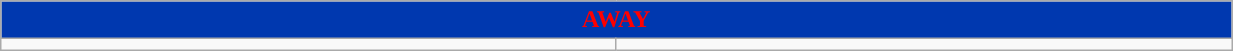<table class="wikitable collapsible collapsed" style="width:65%">
<tr>
<th colspan=6 ! style="color:red; background:#0038af;">AWAY</th>
</tr>
<tr>
<td></td>
<td></td>
</tr>
</table>
